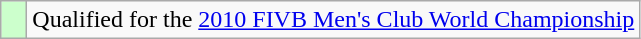<table class="wikitable" style="text-align: left;">
<tr>
<td width=10px bgcolor=#ccffcc></td>
<td>Qualified for the <a href='#'>2010 FIVB Men's Club World Championship</a></td>
</tr>
</table>
